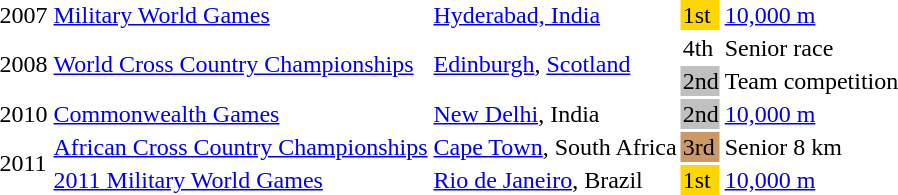<table>
<tr>
<td>2007</td>
<td><a href='#'>Military World Games</a></td>
<td><a href='#'>Hyderabad, India</a></td>
<td bgcolor=gold>1st</td>
<td><a href='#'>10,000 m</a></td>
</tr>
<tr>
<td rowspan=2>2008</td>
<td rowspan=2><a href='#'>World Cross Country Championships</a></td>
<td rowspan=2><a href='#'>Edinburgh</a>, <a href='#'>Scotland</a></td>
<td>4th</td>
<td>Senior race</td>
</tr>
<tr>
<td bgcolor=silver>2nd</td>
<td>Team competition</td>
</tr>
<tr>
<td>2010</td>
<td><a href='#'>Commonwealth Games</a></td>
<td><a href='#'>New Delhi</a>, India</td>
<td bgcolor=silver>2nd</td>
<td><a href='#'>10,000 m</a></td>
</tr>
<tr>
<td rowspan=2>2011</td>
<td><a href='#'>African Cross Country Championships</a></td>
<td><a href='#'>Cape Town</a>, South Africa</td>
<td bgcolor=cc9966>3rd</td>
<td>Senior 8 km</td>
</tr>
<tr>
<td><a href='#'>2011 Military World Games</a></td>
<td><a href='#'>Rio de Janeiro</a>, Brazil</td>
<td bgcolor=gold>1st</td>
<td><a href='#'>10,000 m</a></td>
</tr>
</table>
